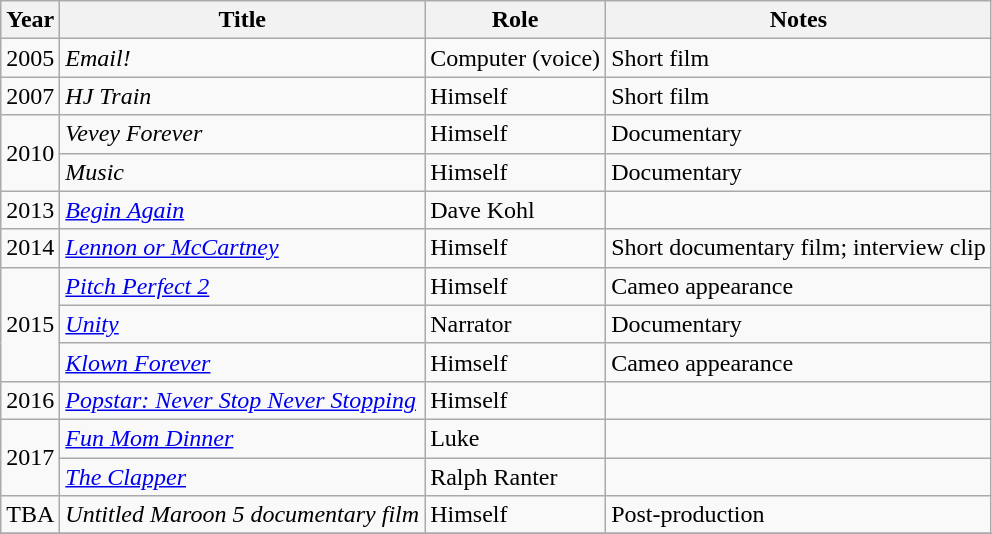<table class="wikitable sortable">
<tr>
<th scope="col">Year</th>
<th scope="col">Title</th>
<th scope="col">Role</th>
<th scope="col">Notes</th>
</tr>
<tr>
<td>2005</td>
<td><em>Email!</em></td>
<td>Computer (voice)</td>
<td>Short film</td>
</tr>
<tr>
<td>2007</td>
<td><em>HJ Train</em></td>
<td>Himself</td>
<td>Short film</td>
</tr>
<tr>
<td rowspan="2">2010</td>
<td><em>Vevey Forever</em></td>
<td>Himself</td>
<td>Documentary</td>
</tr>
<tr>
<td><em>Music</em></td>
<td>Himself</td>
<td>Documentary</td>
</tr>
<tr>
<td>2013</td>
<td><em><a href='#'>Begin Again</a></em></td>
<td>Dave Kohl</td>
<td></td>
</tr>
<tr>
<td>2014</td>
<td><em><a href='#'>Lennon or McCartney</a></em></td>
<td>Himself</td>
<td>Short documentary film; interview clip</td>
</tr>
<tr>
<td rowspan="3">2015</td>
<td><em><a href='#'>Pitch Perfect 2</a></em></td>
<td>Himself</td>
<td>Cameo appearance</td>
</tr>
<tr>
<td><em><a href='#'>Unity</a></em></td>
<td>Narrator</td>
<td>Documentary</td>
</tr>
<tr>
<td><em><a href='#'>Klown Forever</a></em></td>
<td>Himself</td>
<td>Cameo appearance</td>
</tr>
<tr>
<td>2016</td>
<td><em><a href='#'>Popstar: Never Stop Never Stopping</a></em></td>
<td>Himself</td>
<td></td>
</tr>
<tr>
<td rowspan="2">2017</td>
<td><em><a href='#'>Fun Mom Dinner</a></em></td>
<td>Luke</td>
<td></td>
</tr>
<tr>
<td><em><a href='#'>The Clapper</a></em></td>
<td>Ralph Ranter</td>
<td></td>
</tr>
<tr>
<td>TBA</td>
<td><em>Untitled Maroon 5 documentary film</em></td>
<td>Himself</td>
<td>Post-production</td>
</tr>
<tr>
</tr>
</table>
